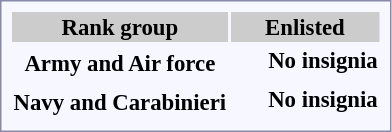<table style="border:1px solid #8888aa; background-color:#f7f8ff; padding:5px; font-size:95%; margin: 0px 12px 12px 0px; text-align:center;">
<tr style="background-color:#CCCCCC;">
<th>Rank group</th>
<th colspan=7>Enlisted</th>
</tr>
<tr>
<td rowspan=2><strong>Army and Air force</strong></td>
<td></td>
<td></td>
<td></td>
<td></td>
<td></td>
<td></td>
<td><strong>No insignia</strong></td>
</tr>
<tr>
<td></td>
<td></td>
<td></td>
<td></td>
<td></td>
<td></td>
<td></td>
</tr>
<tr>
<td rowspan=2><strong>Navy and Carabinieri</strong></td>
<td></td>
<td></td>
<td></td>
<td></td>
<td></td>
<td></td>
<td><strong>No insignia</strong></td>
</tr>
<tr>
<td></td>
<td></td>
<td></td>
<td></td>
<td></td>
<td></td>
<td></td>
</tr>
</table>
